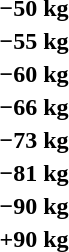<table>
<tr>
<th rowspan=2>−50 kg</th>
<td rowspan=2></td>
<td rowspan=2></td>
<td></td>
</tr>
<tr>
<td></td>
</tr>
<tr>
<th rowspan=2>−55 kg</th>
<td rowspan=2></td>
<td rowspan=2></td>
<td></td>
</tr>
<tr>
<td></td>
</tr>
<tr>
<th rowspan=2>−60 kg</th>
<td rowspan=2></td>
<td rowspan=2></td>
<td></td>
</tr>
<tr>
<td></td>
</tr>
<tr>
<th rowspan=2>−66 kg</th>
<td rowspan=2></td>
<td rowspan=2></td>
<td></td>
</tr>
<tr>
<td></td>
</tr>
<tr>
<th rowspan=2>−73 kg</th>
<td rowspan=2></td>
<td rowspan=2></td>
<td></td>
</tr>
<tr>
<td></td>
</tr>
<tr>
<th rowspan=2>−81 kg</th>
<td rowspan=2></td>
<td rowspan=2></td>
<td></td>
</tr>
<tr>
<td></td>
</tr>
<tr>
<th rowspan=2>−90 kg</th>
<td rowspan=2></td>
<td rowspan=2></td>
<td></td>
</tr>
<tr>
<td></td>
</tr>
<tr>
<th rowspan=2>+90 kg</th>
<td rowspan=2></td>
<td rowspan=2></td>
<td></td>
</tr>
<tr>
<td></td>
</tr>
</table>
